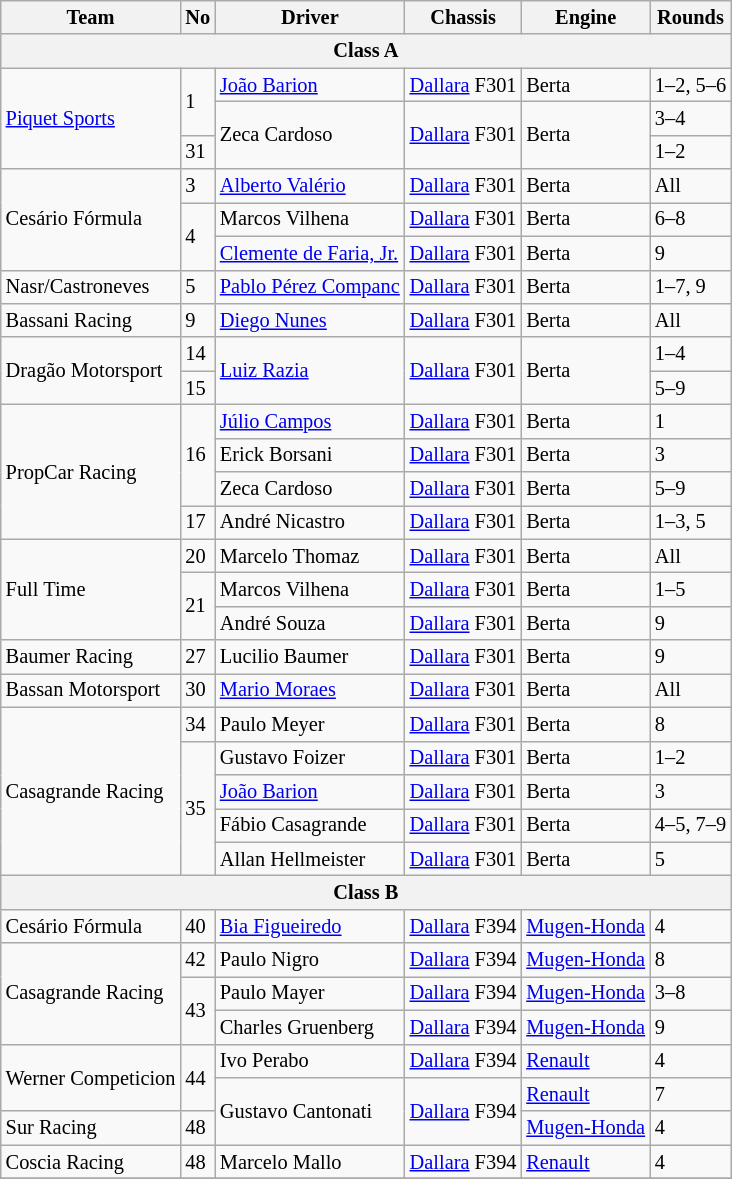<table class="wikitable" style="font-size: 85%;">
<tr>
<th>Team</th>
<th>No</th>
<th>Driver</th>
<th>Chassis</th>
<th>Engine</th>
<th>Rounds</th>
</tr>
<tr>
<th colspan=6>Class A</th>
</tr>
<tr>
<td rowspan=3> <a href='#'>Piquet Sports</a></td>
<td rowspan=2>1</td>
<td> <a href='#'>João Barion</a></td>
<td><a href='#'>Dallara</a> F301</td>
<td>Berta</td>
<td>1–2, 5–6</td>
</tr>
<tr>
<td rowspan=2> Zeca Cardoso</td>
<td rowspan=2><a href='#'>Dallara</a> F301</td>
<td rowspan=2>Berta</td>
<td>3–4</td>
</tr>
<tr>
<td>31</td>
<td>1–2</td>
</tr>
<tr>
<td rowspan=3> Cesário Fórmula</td>
<td>3</td>
<td> <a href='#'>Alberto Valério</a></td>
<td><a href='#'>Dallara</a> F301</td>
<td>Berta</td>
<td>All</td>
</tr>
<tr>
<td rowspan=2>4</td>
<td> Marcos Vilhena</td>
<td><a href='#'>Dallara</a> F301</td>
<td>Berta</td>
<td>6–8</td>
</tr>
<tr>
<td> <a href='#'>Clemente de Faria, Jr.</a></td>
<td><a href='#'>Dallara</a> F301</td>
<td>Berta</td>
<td>9</td>
</tr>
<tr>
<td> Nasr/Castroneves</td>
<td>5</td>
<td> <a href='#'>Pablo Pérez Companc</a></td>
<td><a href='#'>Dallara</a> F301</td>
<td>Berta</td>
<td>1–7, 9</td>
</tr>
<tr>
<td> Bassani Racing</td>
<td>9</td>
<td> <a href='#'>Diego Nunes</a></td>
<td><a href='#'>Dallara</a> F301</td>
<td>Berta</td>
<td>All</td>
</tr>
<tr>
<td rowspan=2> Dragão Motorsport</td>
<td>14</td>
<td rowspan=2> <a href='#'>Luiz Razia</a></td>
<td rowspan=2><a href='#'>Dallara</a> F301</td>
<td rowspan=2>Berta</td>
<td>1–4</td>
</tr>
<tr>
<td>15</td>
<td>5–9</td>
</tr>
<tr>
<td rowspan=4> PropCar Racing</td>
<td rowspan=3>16</td>
<td> <a href='#'>Júlio Campos</a></td>
<td><a href='#'>Dallara</a> F301</td>
<td>Berta</td>
<td>1</td>
</tr>
<tr>
<td> Erick Borsani</td>
<td><a href='#'>Dallara</a> F301</td>
<td>Berta</td>
<td>3</td>
</tr>
<tr>
<td> Zeca Cardoso</td>
<td><a href='#'>Dallara</a> F301</td>
<td>Berta</td>
<td>5–9</td>
</tr>
<tr>
<td>17</td>
<td> André Nicastro</td>
<td><a href='#'>Dallara</a> F301</td>
<td>Berta</td>
<td>1–3, 5</td>
</tr>
<tr>
<td rowspan=3> Full Time</td>
<td>20</td>
<td> Marcelo Thomaz</td>
<td><a href='#'>Dallara</a> F301</td>
<td>Berta</td>
<td>All</td>
</tr>
<tr>
<td rowspan=2>21</td>
<td> Marcos Vilhena</td>
<td><a href='#'>Dallara</a> F301</td>
<td>Berta</td>
<td>1–5</td>
</tr>
<tr>
<td> André Souza</td>
<td><a href='#'>Dallara</a> F301</td>
<td>Berta</td>
<td>9</td>
</tr>
<tr>
<td> Baumer Racing</td>
<td>27</td>
<td> Lucilio Baumer</td>
<td><a href='#'>Dallara</a> F301</td>
<td>Berta</td>
<td>9</td>
</tr>
<tr>
<td> Bassan Motorsport</td>
<td>30</td>
<td> <a href='#'>Mario Moraes</a></td>
<td><a href='#'>Dallara</a> F301</td>
<td>Berta</td>
<td>All</td>
</tr>
<tr>
<td rowspan=5> Casagrande Racing</td>
<td>34</td>
<td> Paulo Meyer</td>
<td><a href='#'>Dallara</a> F301</td>
<td>Berta</td>
<td>8</td>
</tr>
<tr>
<td rowspan=4>35</td>
<td> Gustavo Foizer</td>
<td><a href='#'>Dallara</a> F301</td>
<td>Berta</td>
<td>1–2</td>
</tr>
<tr>
<td> <a href='#'>João Barion</a></td>
<td><a href='#'>Dallara</a> F301</td>
<td>Berta</td>
<td>3</td>
</tr>
<tr>
<td> Fábio Casagrande</td>
<td><a href='#'>Dallara</a> F301</td>
<td>Berta</td>
<td>4–5, 7–9</td>
</tr>
<tr>
<td> Allan Hellmeister</td>
<td><a href='#'>Dallara</a> F301</td>
<td>Berta</td>
<td>5</td>
</tr>
<tr>
<th colspan=6>Class B</th>
</tr>
<tr>
<td> Cesário Fórmula</td>
<td>40</td>
<td> <a href='#'>Bia Figueiredo</a></td>
<td><a href='#'>Dallara</a> F394</td>
<td><a href='#'>Mugen-Honda</a></td>
<td>4</td>
</tr>
<tr>
<td rowspan=3> Casagrande Racing</td>
<td>42</td>
<td> Paulo Nigro</td>
<td><a href='#'>Dallara</a> F394</td>
<td><a href='#'>Mugen-Honda</a></td>
<td>8</td>
</tr>
<tr>
<td rowspan=2>43</td>
<td> Paulo Mayer</td>
<td><a href='#'>Dallara</a> F394</td>
<td><a href='#'>Mugen-Honda</a></td>
<td>3–8</td>
</tr>
<tr>
<td> Charles Gruenberg</td>
<td><a href='#'>Dallara</a> F394</td>
<td><a href='#'>Mugen-Honda</a></td>
<td>9</td>
</tr>
<tr>
<td rowspan=2> Werner Competicion</td>
<td rowspan=2>44</td>
<td> Ivo Perabo</td>
<td><a href='#'>Dallara</a> F394</td>
<td><a href='#'>Renault</a></td>
<td>4</td>
</tr>
<tr>
<td rowspan=2> Gustavo Cantonati</td>
<td rowspan=2><a href='#'>Dallara</a> F394</td>
<td><a href='#'>Renault</a></td>
<td>7</td>
</tr>
<tr>
<td> Sur Racing</td>
<td>48</td>
<td><a href='#'>Mugen-Honda</a></td>
<td>4</td>
</tr>
<tr>
<td> Coscia Racing</td>
<td>48</td>
<td> Marcelo Mallo</td>
<td><a href='#'>Dallara</a> F394</td>
<td><a href='#'>Renault</a></td>
<td>4</td>
</tr>
<tr>
</tr>
</table>
